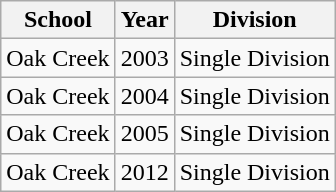<table class="wikitable">
<tr>
<th>School</th>
<th>Year</th>
<th>Division</th>
</tr>
<tr>
<td>Oak Creek</td>
<td>2003</td>
<td>Single Division</td>
</tr>
<tr>
<td>Oak Creek</td>
<td>2004</td>
<td>Single Division</td>
</tr>
<tr>
<td>Oak Creek</td>
<td>2005</td>
<td>Single Division</td>
</tr>
<tr>
<td>Oak Creek</td>
<td>2012</td>
<td>Single Division</td>
</tr>
</table>
